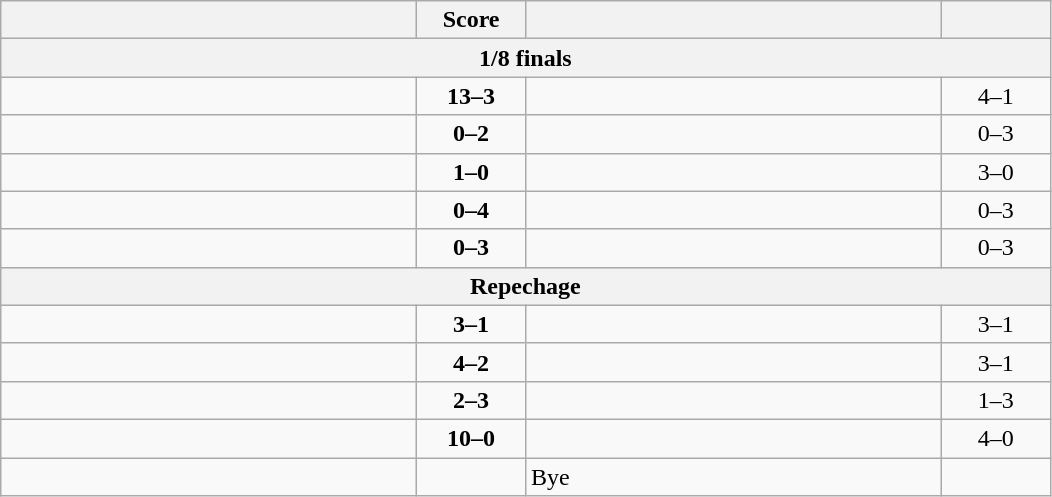<table class="wikitable" style="text-align: left; ">
<tr>
<th align="right" width="270"></th>
<th width="65">Score</th>
<th align="left" width="270"></th>
<th width="65"></th>
</tr>
<tr>
<th colspan=4>1/8 finals</th>
</tr>
<tr>
<td><strong></strong></td>
<td align="center"><strong>13–3</strong></td>
<td></td>
<td align=center>4–1 <strong></strong></td>
</tr>
<tr>
<td></td>
<td align="center"><strong>0–2</strong></td>
<td><strong></strong></td>
<td align=center>0–3 <strong></strong></td>
</tr>
<tr>
<td><strong></strong></td>
<td align="center"><strong>1–0</strong></td>
<td></td>
<td align=center>3–0 <strong></strong></td>
</tr>
<tr>
<td></td>
<td align="center"><strong>0–4</strong></td>
<td><strong></strong></td>
<td align=center>0–3 <strong></strong></td>
</tr>
<tr>
<td></td>
<td align="center"><strong>0–3</strong></td>
<td><strong></strong></td>
<td align=center>0–3 <strong></strong></td>
</tr>
<tr>
<th colspan=4>Repechage</th>
</tr>
<tr>
<td><strong></strong></td>
<td align="center"><strong>3–1</strong></td>
<td></td>
<td align=center>3–1 <strong></strong></td>
</tr>
<tr>
<td><strong></strong></td>
<td align="center"><strong>4–2</strong></td>
<td></td>
<td align=center>3–1 <strong></strong></td>
</tr>
<tr>
<td></td>
<td align="center"><strong>2–3</strong></td>
<td><strong></strong></td>
<td align=center>1–3 <strong></strong></td>
</tr>
<tr>
<td><strong></strong></td>
<td align="center"><strong>10–0</strong></td>
<td></td>
<td align=center>4–0 <strong></strong></td>
</tr>
<tr>
<td><strong></strong></td>
<td></td>
<td>Bye</td>
<td></td>
</tr>
</table>
